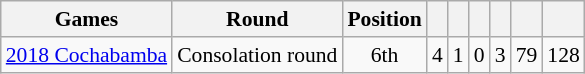<table class="wikitable" style="text-align:center; font-size:90%;">
<tr>
<th>Games</th>
<th>Round</th>
<th>Position</th>
<th></th>
<th></th>
<th></th>
<th></th>
<th></th>
<th></th>
</tr>
<tr>
<td> <a href='#'>2018 Cochabamba</a></td>
<td>Consolation round</td>
<td>6th</td>
<td>4</td>
<td>1</td>
<td>0</td>
<td>3</td>
<td>79</td>
<td>128</td>
</tr>
</table>
